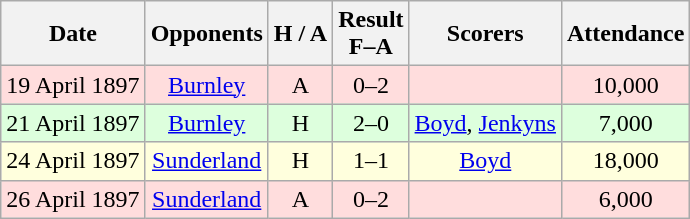<table class="wikitable" style="text-align:center">
<tr>
<th>Date</th>
<th>Opponents</th>
<th>H / A</th>
<th>Result<br>F–A</th>
<th>Scorers</th>
<th>Attendance</th>
</tr>
<tr bgcolor="#ffdddd">
<td>19 April 1897</td>
<td><a href='#'>Burnley</a></td>
<td>A</td>
<td>0–2</td>
<td></td>
<td>10,000</td>
</tr>
<tr bgcolor="#ddffdd">
<td>21 April 1897</td>
<td><a href='#'>Burnley</a></td>
<td>H</td>
<td>2–0</td>
<td><a href='#'>Boyd</a>, <a href='#'>Jenkyns</a></td>
<td>7,000</td>
</tr>
<tr bgcolor="#ffffdd">
<td>24 April 1897</td>
<td><a href='#'>Sunderland</a></td>
<td>H</td>
<td>1–1</td>
<td><a href='#'>Boyd</a></td>
<td>18,000</td>
</tr>
<tr bgcolor="#ffdddd">
<td>26 April 1897</td>
<td><a href='#'>Sunderland</a></td>
<td>A</td>
<td>0–2</td>
<td></td>
<td>6,000</td>
</tr>
</table>
